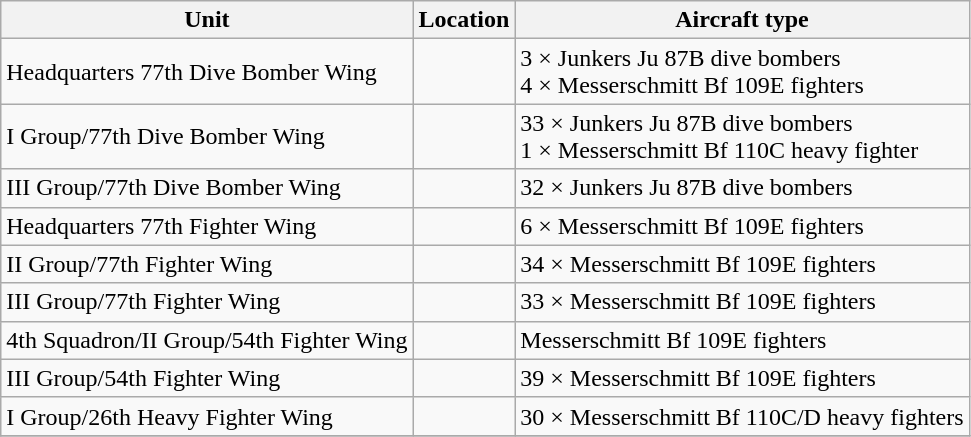<table class="wikitable">
<tr>
<th scope="col">Unit</th>
<th scope="col">Location</th>
<th scope="col">Aircraft type</th>
</tr>
<tr>
<td>Headquarters 77th Dive Bomber Wing</td>
<td></td>
<td>3 × Junkers Ju 87B dive bombers<br>4 × Messerschmitt Bf 109E fighters</td>
</tr>
<tr>
<td>I Group/77th Dive Bomber Wing</td>
<td></td>
<td>33 × Junkers Ju 87B dive bombers<br>1 × Messerschmitt Bf 110C heavy fighter</td>
</tr>
<tr>
<td>III Group/77th Dive Bomber Wing</td>
<td></td>
<td>32 × Junkers Ju 87B dive bombers</td>
</tr>
<tr>
<td>Headquarters 77th Fighter Wing</td>
<td></td>
<td>6 × Messerschmitt Bf 109E fighters</td>
</tr>
<tr>
<td>II Group/77th Fighter Wing</td>
<td></td>
<td>34 × Messerschmitt Bf 109E fighters</td>
</tr>
<tr>
<td>III Group/77th Fighter Wing</td>
<td></td>
<td>33 × Messerschmitt Bf 109E fighters</td>
</tr>
<tr>
<td>4th Squadron/II Group/54th Fighter Wing</td>
<td></td>
<td>Messerschmitt Bf 109E fighters</td>
</tr>
<tr>
<td>III Group/54th Fighter Wing</td>
<td></td>
<td>39 × Messerschmitt Bf 109E fighters</td>
</tr>
<tr>
<td>I Group/26th Heavy Fighter Wing</td>
<td></td>
<td>30 × Messerschmitt Bf 110C/D heavy fighters</td>
</tr>
<tr>
</tr>
</table>
